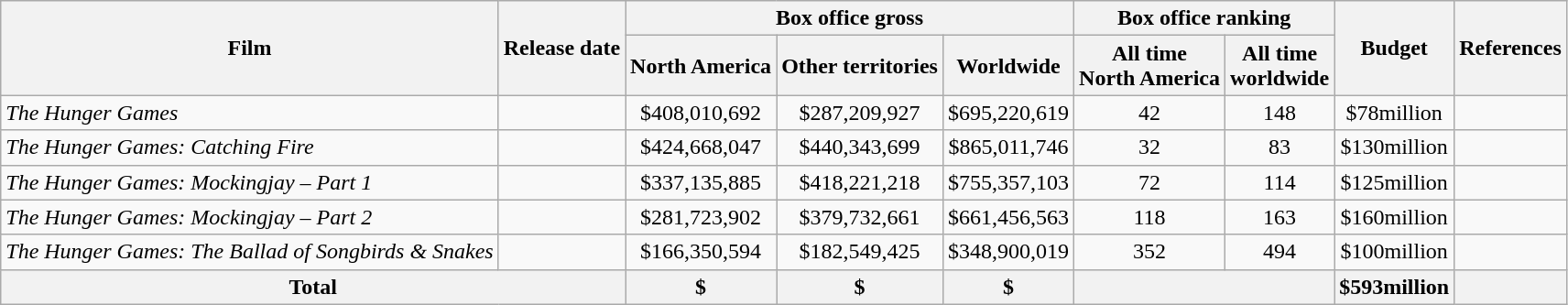<table class="wikitable plainrowheaders" style="text-align:center">
<tr>
<th rowspan="2">Film</th>
<th rowspan="2">Release date</th>
<th colspan="3">Box office gross</th>
<th colspan="2">Box office ranking</th>
<th rowspan="2">Budget</th>
<th rowspan="2">References</th>
</tr>
<tr>
<th>North America</th>
<th>Other territories</th>
<th>Worldwide</th>
<th>All time<br>North America</th>
<th>All time<br>worldwide</th>
</tr>
<tr>
<td style="text-align:left"><em>The Hunger Games</em></td>
<td></td>
<td>$408,010,692</td>
<td>$287,209,927</td>
<td>$695,220,619</td>
<td>42</td>
<td>148</td>
<td>$78million</td>
<td></td>
</tr>
<tr>
<td style="text-align:left"><em>The Hunger Games: Catching Fire</em></td>
<td></td>
<td>$424,668,047</td>
<td>$440,343,699</td>
<td>$865,011,746</td>
<td>32</td>
<td>83</td>
<td>$130million</td>
<td></td>
</tr>
<tr>
<td style="text-align:left"><em>The Hunger Games: Mockingjay – Part 1</em></td>
<td></td>
<td>$337,135,885</td>
<td>$418,221,218</td>
<td>$755,357,103</td>
<td>72</td>
<td>114</td>
<td>$125million</td>
<td></td>
</tr>
<tr>
<td style="text-align:left"><em>The Hunger Games: Mockingjay – Part 2</em></td>
<td></td>
<td>$281,723,902</td>
<td>$379,732,661</td>
<td>$661,456,563</td>
<td>118</td>
<td>163</td>
<td>$160million</td>
<td></td>
</tr>
<tr>
<td style="text-align:left"><em>The Hunger Games: The Ballad of Songbirds & Snakes</em></td>
<td></td>
<td>$166,350,594</td>
<td>$182,549,425</td>
<td>$348,900,019</td>
<td>352</td>
<td>494</td>
<td>$100million</td>
<td></td>
</tr>
<tr>
<th colspan="2">Total</th>
<th>$</th>
<th>$</th>
<th>$</th>
<th colspan="2"></th>
<th>$593million</th>
<th></th>
</tr>
</table>
